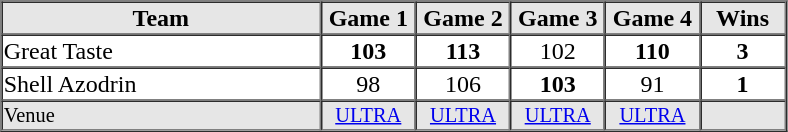<table border="1" cellspacing="0"  style="width:525px; margin:auto;">
<tr style="text-align:center; background:#e6e6e6;">
<th style="text-align:center; width:30%;">Team</th>
<th width=8%>Game 1</th>
<th width=8%>Game 2</th>
<th width=8%>Game 3</th>
<th width=8%>Game 4</th>
<th width=8%>Wins</th>
</tr>
<tr style="text-align:center;">
<td align=left>Great Taste</td>
<td><strong>103</strong></td>
<td><strong>113</strong></td>
<td>102</td>
<td><strong>110</strong></td>
<td><strong>3</strong></td>
</tr>
<tr style="text-align:center;">
<td align=left>Shell Azodrin</td>
<td>98</td>
<td>106</td>
<td><strong>103</strong></td>
<td>91</td>
<td><strong>1</strong></td>
</tr>
<tr style="text-align:center; font-size:85%; background:#e6e6e6;">
<td align=left>Venue</td>
<td><a href='#'>ULTRA</a></td>
<td><a href='#'>ULTRA</a></td>
<td><a href='#'>ULTRA</a></td>
<td><a href='#'>ULTRA</a></td>
<td></td>
</tr>
</table>
